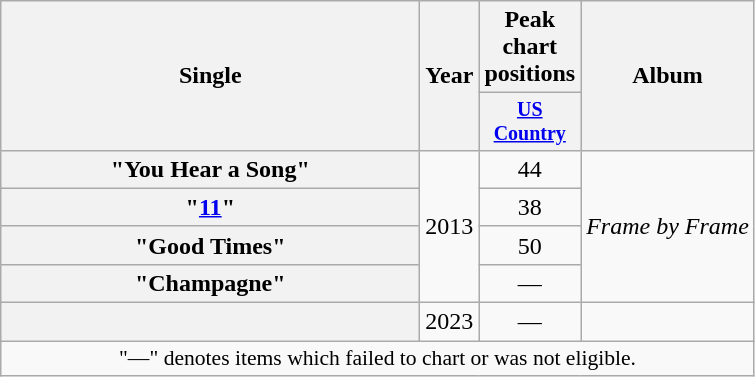<table class="wikitable plainrowheaders" style="text-align:center;">
<tr>
<th rowspan="2" style="width:17em;">Single</th>
<th rowspan="2">Year</th>
<th colspan="1">Peak chart positions</th>
<th rowspan="2">Album</th>
</tr>
<tr style="font-size:smaller;">
<th style="width:4em;"><a href='#'>US Country</a><br></th>
</tr>
<tr>
<th scope="row">"You Hear a Song"</th>
<td rowspan="4">2013</td>
<td>44</td>
<td style="text-align:left;" rowspan="4"><em>Frame by Frame</em></td>
</tr>
<tr>
<th scope="row">"<a href='#'>11</a>"</th>
<td>38</td>
</tr>
<tr>
<th scope="row">"Good Times"</th>
<td>50</td>
</tr>
<tr>
<th scope="row">"Champagne"</th>
<td>—</td>
</tr>
<tr>
<th scope="row"></th>
<td>2023</td>
<td>—</td>
<td></td>
</tr>
<tr>
<td colspan="4" style="text-align:center; font-size:90%;">"—" denotes items which failed to chart or was not eligible.</td>
</tr>
</table>
